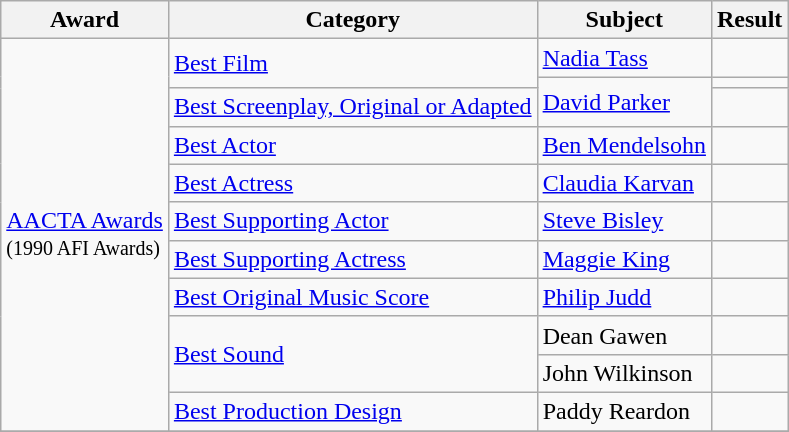<table class="wikitable">
<tr>
<th>Award</th>
<th>Category</th>
<th>Subject</th>
<th>Result</th>
</tr>
<tr>
<td rowspan=11><a href='#'>AACTA Awards</a><br><small>(1990 AFI Awards)</small></td>
<td rowspan=2><a href='#'>Best Film</a></td>
<td><a href='#'>Nadia Tass</a></td>
<td></td>
</tr>
<tr>
<td rowspan=2><a href='#'>David Parker</a></td>
<td></td>
</tr>
<tr>
<td><a href='#'>Best Screenplay, Original or Adapted</a></td>
<td></td>
</tr>
<tr>
<td><a href='#'>Best Actor</a></td>
<td><a href='#'>Ben Mendelsohn</a></td>
<td></td>
</tr>
<tr>
<td><a href='#'>Best Actress</a></td>
<td><a href='#'>Claudia Karvan</a></td>
<td></td>
</tr>
<tr>
<td><a href='#'>Best Supporting Actor</a></td>
<td><a href='#'>Steve Bisley</a></td>
<td></td>
</tr>
<tr>
<td><a href='#'>Best Supporting Actress</a></td>
<td><a href='#'>Maggie King</a></td>
<td></td>
</tr>
<tr>
<td><a href='#'>Best Original Music Score</a></td>
<td><a href='#'>Philip Judd</a></td>
<td></td>
</tr>
<tr>
<td rowspan=2><a href='#'>Best Sound</a></td>
<td>Dean Gawen</td>
<td></td>
</tr>
<tr>
<td>John Wilkinson</td>
<td></td>
</tr>
<tr>
<td><a href='#'>Best Production Design</a></td>
<td>Paddy Reardon</td>
<td></td>
</tr>
<tr>
</tr>
</table>
